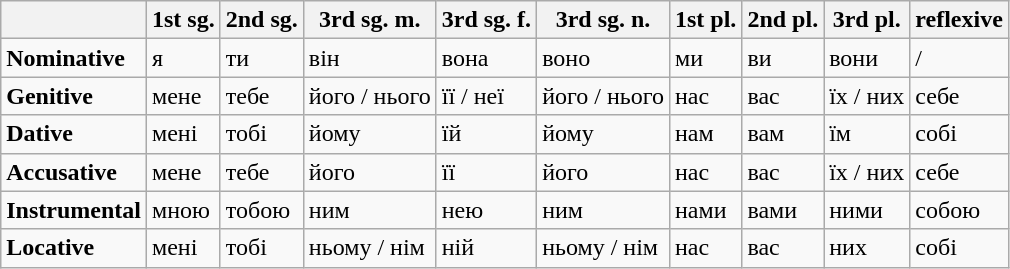<table class="wikitable" align=center>
<tr>
<th></th>
<th>1st sg.</th>
<th>2nd sg.</th>
<th>3rd sg. m.</th>
<th>3rd sg. f.</th>
<th>3rd sg. n.</th>
<th>1st pl.</th>
<th>2nd pl.</th>
<th>3rd pl.</th>
<th>reflexive</th>
</tr>
<tr>
<td><strong>Nominative</strong></td>
<td>я</td>
<td>ти</td>
<td>він</td>
<td>вона</td>
<td>воно</td>
<td>ми</td>
<td>ви</td>
<td>вони</td>
<td>/</td>
</tr>
<tr>
<td><strong>Genitive</strong></td>
<td>мене</td>
<td>тeбе</td>
<td>його / нього</td>
<td>її / неї</td>
<td>його / нього</td>
<td>нас</td>
<td>вас</td>
<td>їх / них</td>
<td>себе</td>
</tr>
<tr>
<td><strong>Dative</strong></td>
<td>мені</td>
<td>тобі</td>
<td>йому</td>
<td>їй</td>
<td>йому</td>
<td>нам</td>
<td>вам</td>
<td>їм</td>
<td>собі</td>
</tr>
<tr>
<td><strong>Accusative</strong></td>
<td>мене</td>
<td>тебе</td>
<td>його</td>
<td>її</td>
<td>його</td>
<td>нас</td>
<td>вас</td>
<td>їх / них</td>
<td>себе</td>
</tr>
<tr>
<td><strong>Instrumental</strong></td>
<td>мною</td>
<td>тобою</td>
<td>ним</td>
<td>нею</td>
<td>ним</td>
<td>нами</td>
<td>вами</td>
<td>ними</td>
<td>собою</td>
</tr>
<tr>
<td><strong>Locative</strong></td>
<td>мені</td>
<td>тобі</td>
<td>ньому / нім</td>
<td>ній</td>
<td>ньому / нім</td>
<td>наc</td>
<td>вас</td>
<td>них</td>
<td>собі</td>
</tr>
</table>
